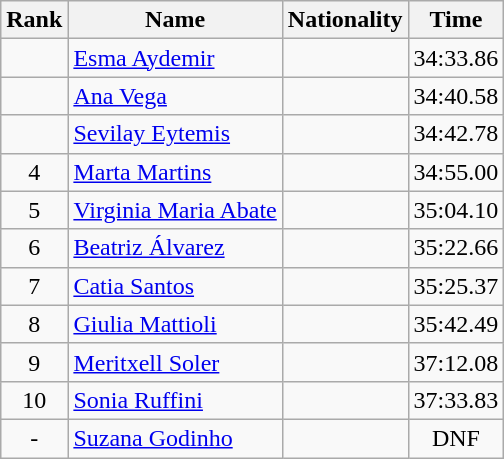<table class="wikitable sortable"  style="text-align:center">
<tr>
<th>Rank</th>
<th>Name</th>
<th>Nationality</th>
<th>Time</th>
</tr>
<tr>
<td></td>
<td align=left><a href='#'>Esma Aydemir</a></td>
<td align=left></td>
<td>34:33.86</td>
</tr>
<tr>
<td></td>
<td align=left><a href='#'>Ana Vega</a></td>
<td align=left></td>
<td>34:40.58</td>
</tr>
<tr>
<td></td>
<td align=left><a href='#'>Sevilay Eytemis</a></td>
<td align=left></td>
<td>34:42.78</td>
</tr>
<tr>
<td>4</td>
<td align=left><a href='#'>Marta Martins</a></td>
<td align=left></td>
<td>34:55.00</td>
</tr>
<tr>
<td>5</td>
<td align=left><a href='#'>Virginia Maria Abate</a></td>
<td align=left></td>
<td>35:04.10</td>
</tr>
<tr>
<td>6</td>
<td align=left><a href='#'>Beatriz Álvarez</a></td>
<td align=left></td>
<td>35:22.66</td>
</tr>
<tr>
<td>7</td>
<td align=left><a href='#'>Catia Santos</a></td>
<td align=left></td>
<td>35:25.37</td>
</tr>
<tr>
<td>8</td>
<td align=left><a href='#'>Giulia Mattioli</a></td>
<td align=left></td>
<td>35:42.49</td>
</tr>
<tr>
<td>9</td>
<td align=left><a href='#'>Meritxell Soler</a></td>
<td align=left></td>
<td>37:12.08</td>
</tr>
<tr>
<td>10</td>
<td align=left><a href='#'>Sonia Ruffini</a></td>
<td align=left></td>
<td>37:33.83</td>
</tr>
<tr>
<td>-</td>
<td align=left><a href='#'>Suzana Godinho</a></td>
<td align=left></td>
<td>DNF</td>
</tr>
</table>
